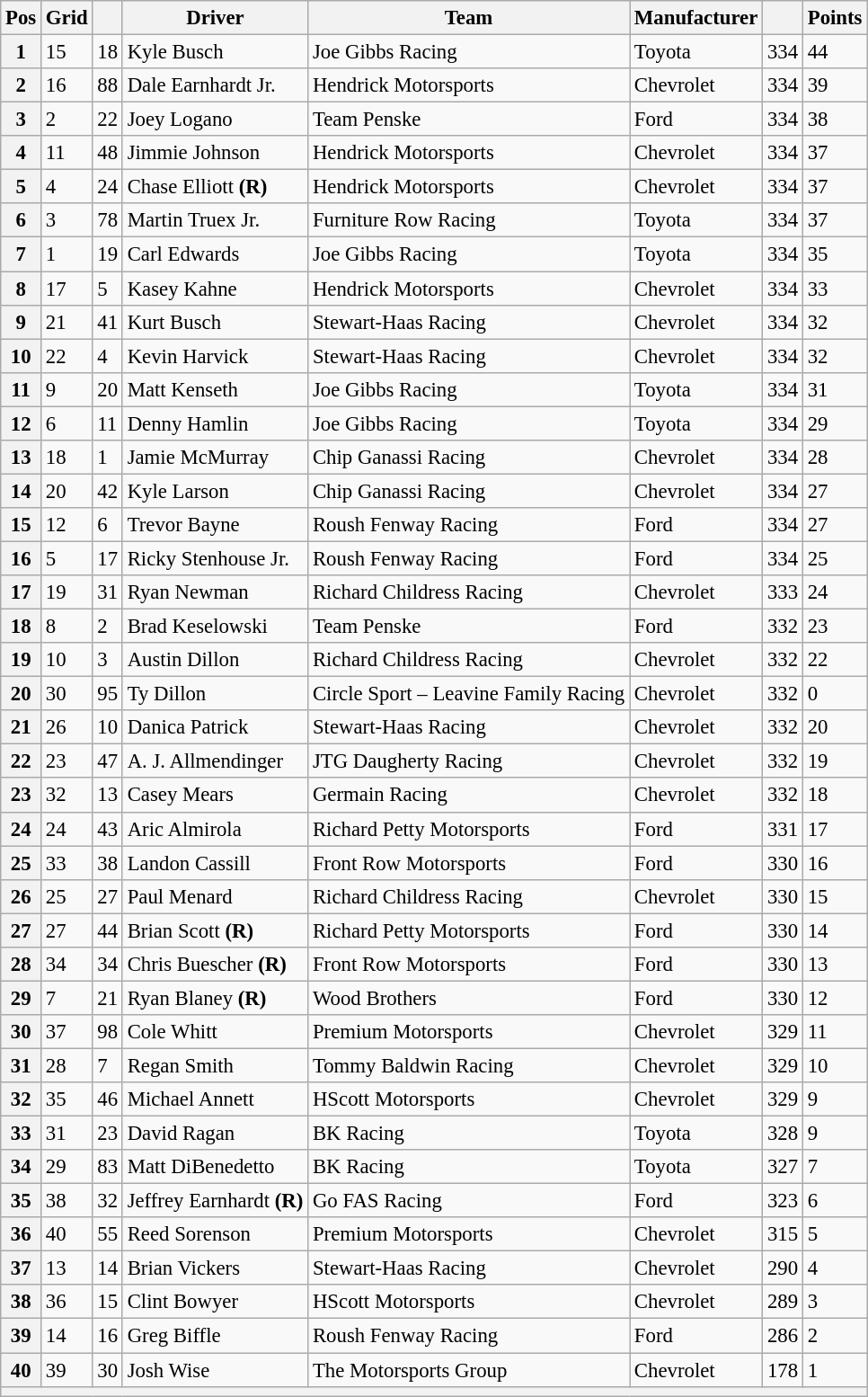<table class="wikitable" style="font-size:95%">
<tr>
<th>Pos</th>
<th>Grid</th>
<th></th>
<th>Driver</th>
<th>Team</th>
<th>Manufacturer</th>
<th></th>
<th>Points</th>
</tr>
<tr>
<th>1</th>
<td>15</td>
<td>18</td>
<td>Kyle Busch</td>
<td>Joe Gibbs Racing</td>
<td>Toyota</td>
<td>334</td>
<td>44</td>
</tr>
<tr>
<th>2</th>
<td>16</td>
<td>88</td>
<td>Dale Earnhardt Jr.</td>
<td>Hendrick Motorsports</td>
<td>Chevrolet</td>
<td>334</td>
<td>39</td>
</tr>
<tr>
<th>3</th>
<td>2</td>
<td>22</td>
<td>Joey Logano</td>
<td>Team Penske</td>
<td>Ford</td>
<td>334</td>
<td>38</td>
</tr>
<tr>
<th>4</th>
<td>11</td>
<td>48</td>
<td>Jimmie Johnson</td>
<td>Hendrick Motorsports</td>
<td>Chevrolet</td>
<td>334</td>
<td>37</td>
</tr>
<tr>
<th>5</th>
<td>4</td>
<td>24</td>
<td>Chase Elliott <strong>(R)</strong></td>
<td>Hendrick Motorsports</td>
<td>Chevrolet</td>
<td>334</td>
<td>37</td>
</tr>
<tr>
<th>6</th>
<td>3</td>
<td>78</td>
<td>Martin Truex Jr.</td>
<td>Furniture Row Racing</td>
<td>Toyota</td>
<td>334</td>
<td>37</td>
</tr>
<tr>
<th>7</th>
<td>1</td>
<td>19</td>
<td>Carl Edwards</td>
<td>Joe Gibbs Racing</td>
<td>Toyota</td>
<td>334</td>
<td>35</td>
</tr>
<tr>
<th>8</th>
<td>17</td>
<td>5</td>
<td>Kasey Kahne</td>
<td>Hendrick Motorsports</td>
<td>Chevrolet</td>
<td>334</td>
<td>33</td>
</tr>
<tr>
<th>9</th>
<td>21</td>
<td>41</td>
<td>Kurt Busch</td>
<td>Stewart-Haas Racing</td>
<td>Chevrolet</td>
<td>334</td>
<td>32</td>
</tr>
<tr>
<th>10</th>
<td>22</td>
<td>4</td>
<td>Kevin Harvick</td>
<td>Stewart-Haas Racing</td>
<td>Chevrolet</td>
<td>334</td>
<td>32</td>
</tr>
<tr>
<th>11</th>
<td>9</td>
<td>20</td>
<td>Matt Kenseth</td>
<td>Joe Gibbs Racing</td>
<td>Toyota</td>
<td>334</td>
<td>31</td>
</tr>
<tr>
<th>12</th>
<td>6</td>
<td>11</td>
<td>Denny Hamlin</td>
<td>Joe Gibbs Racing</td>
<td>Toyota</td>
<td>334</td>
<td>29</td>
</tr>
<tr>
<th>13</th>
<td>18</td>
<td>1</td>
<td>Jamie McMurray</td>
<td>Chip Ganassi Racing</td>
<td>Chevrolet</td>
<td>334</td>
<td>28</td>
</tr>
<tr>
<th>14</th>
<td>20</td>
<td>42</td>
<td>Kyle Larson</td>
<td>Chip Ganassi Racing</td>
<td>Chevrolet</td>
<td>334</td>
<td>27</td>
</tr>
<tr>
<th>15</th>
<td>12</td>
<td>6</td>
<td>Trevor Bayne</td>
<td>Roush Fenway Racing</td>
<td>Ford</td>
<td>334</td>
<td>27</td>
</tr>
<tr>
<th>16</th>
<td>5</td>
<td>17</td>
<td>Ricky Stenhouse Jr.</td>
<td>Roush Fenway Racing</td>
<td>Ford</td>
<td>334</td>
<td>25</td>
</tr>
<tr>
<th>17</th>
<td>19</td>
<td>31</td>
<td>Ryan Newman</td>
<td>Richard Childress Racing</td>
<td>Chevrolet</td>
<td>333</td>
<td>24</td>
</tr>
<tr>
<th>18</th>
<td>8</td>
<td>2</td>
<td>Brad Keselowski</td>
<td>Team Penske</td>
<td>Ford</td>
<td>332</td>
<td>23</td>
</tr>
<tr>
<th>19</th>
<td>10</td>
<td>3</td>
<td>Austin Dillon</td>
<td>Richard Childress Racing</td>
<td>Chevrolet</td>
<td>332</td>
<td>22</td>
</tr>
<tr>
<th>20</th>
<td>30</td>
<td>95</td>
<td>Ty Dillon</td>
<td>Circle Sport – Leavine Family Racing</td>
<td>Chevrolet</td>
<td>332</td>
<td>0</td>
</tr>
<tr>
<th>21</th>
<td>26</td>
<td>10</td>
<td>Danica Patrick</td>
<td>Stewart-Haas Racing</td>
<td>Chevrolet</td>
<td>332</td>
<td>20</td>
</tr>
<tr>
<th>22</th>
<td>23</td>
<td>47</td>
<td>A. J. Allmendinger</td>
<td>JTG Daugherty Racing</td>
<td>Chevrolet</td>
<td>332</td>
<td>19</td>
</tr>
<tr>
<th>23</th>
<td>32</td>
<td>13</td>
<td>Casey Mears</td>
<td>Germain Racing</td>
<td>Chevrolet</td>
<td>332</td>
<td>18</td>
</tr>
<tr>
<th>24</th>
<td>24</td>
<td>43</td>
<td>Aric Almirola</td>
<td>Richard Petty Motorsports</td>
<td>Ford</td>
<td>331</td>
<td>17</td>
</tr>
<tr>
<th>25</th>
<td>33</td>
<td>38</td>
<td>Landon Cassill</td>
<td>Front Row Motorsports</td>
<td>Ford</td>
<td>330</td>
<td>16</td>
</tr>
<tr>
<th>26</th>
<td>25</td>
<td>27</td>
<td>Paul Menard</td>
<td>Richard Childress Racing</td>
<td>Chevrolet</td>
<td>330</td>
<td>15</td>
</tr>
<tr>
<th>27</th>
<td>27</td>
<td>44</td>
<td>Brian Scott <strong>(R)</strong></td>
<td>Richard Petty Motorsports</td>
<td>Ford</td>
<td>330</td>
<td>14</td>
</tr>
<tr>
<th>28</th>
<td>34</td>
<td>34</td>
<td>Chris Buescher <strong>(R)</strong></td>
<td>Front Row Motorsports</td>
<td>Ford</td>
<td>330</td>
<td>13</td>
</tr>
<tr>
<th>29</th>
<td>7</td>
<td>21</td>
<td>Ryan Blaney <strong>(R)</strong></td>
<td>Wood Brothers</td>
<td>Ford</td>
<td>330</td>
<td>12</td>
</tr>
<tr>
<th>30</th>
<td>37</td>
<td>98</td>
<td>Cole Whitt</td>
<td>Premium Motorsports</td>
<td>Chevrolet</td>
<td>329</td>
<td>11</td>
</tr>
<tr>
<th>31</th>
<td>28</td>
<td>7</td>
<td>Regan Smith</td>
<td>Tommy Baldwin Racing</td>
<td>Chevrolet</td>
<td>329</td>
<td>10</td>
</tr>
<tr>
<th>32</th>
<td>35</td>
<td>46</td>
<td>Michael Annett</td>
<td>HScott Motorsports</td>
<td>Chevrolet</td>
<td>329</td>
<td>9</td>
</tr>
<tr>
<th>33</th>
<td>31</td>
<td>23</td>
<td>David Ragan</td>
<td>BK Racing</td>
<td>Toyota</td>
<td>328</td>
<td>9</td>
</tr>
<tr>
<th>34</th>
<td>29</td>
<td>83</td>
<td>Matt DiBenedetto</td>
<td>BK Racing</td>
<td>Toyota</td>
<td>327</td>
<td>7</td>
</tr>
<tr>
<th>35</th>
<td>38</td>
<td>32</td>
<td>Jeffrey Earnhardt <strong>(R)</strong></td>
<td>Go FAS Racing</td>
<td>Ford</td>
<td>323</td>
<td>6</td>
</tr>
<tr>
<th>36</th>
<td>40</td>
<td>55</td>
<td>Reed Sorenson</td>
<td>Premium Motorsports</td>
<td>Chevrolet</td>
<td>315</td>
<td>5</td>
</tr>
<tr>
<th>37</th>
<td>13</td>
<td>14</td>
<td>Brian Vickers</td>
<td>Stewart-Haas Racing</td>
<td>Chevrolet</td>
<td>290</td>
<td>4</td>
</tr>
<tr>
<th>38</th>
<td>36</td>
<td>15</td>
<td>Clint Bowyer</td>
<td>HScott Motorsports</td>
<td>Chevrolet</td>
<td>289</td>
<td>3</td>
</tr>
<tr>
<th>39</th>
<td>14</td>
<td>16</td>
<td>Greg Biffle</td>
<td>Roush Fenway Racing</td>
<td>Ford</td>
<td>286</td>
<td>2</td>
</tr>
<tr>
<th>40</th>
<td>39</td>
<td>30</td>
<td>Josh Wise</td>
<td>The Motorsports Group</td>
<td>Chevrolet</td>
<td>178</td>
<td>1</td>
</tr>
<tr class="sortbottom">
<th colspan="9"></th>
</tr>
</table>
